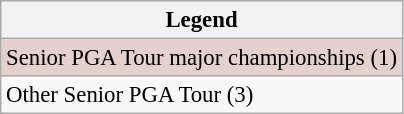<table class="wikitable" style="font-size:95%;">
<tr>
<th>Legend</th>
</tr>
<tr style="background:#e5d1cb;">
<td>Senior PGA Tour major championships (1)</td>
</tr>
<tr>
<td>Other Senior PGA Tour (3)</td>
</tr>
</table>
